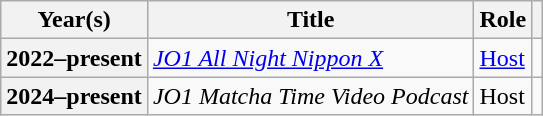<table class="wikitable sortable plainrowheaders">
<tr>
<th scope="col">Year(s)</th>
<th scope="col">Title</th>
<th scope="col">Role</th>
<th></th>
</tr>
<tr>
<th scope="row">2022–present</th>
<td><a href='#'><em>JO1 All Night Nippon X</em></a></td>
<td><a href='#'>Host</a></td>
<td></td>
</tr>
<tr>
<th scope="row">2024–present</th>
<td><em>JO1 Matcha Time Video Podcast</em></td>
<td>Host</td>
<td></td>
</tr>
</table>
